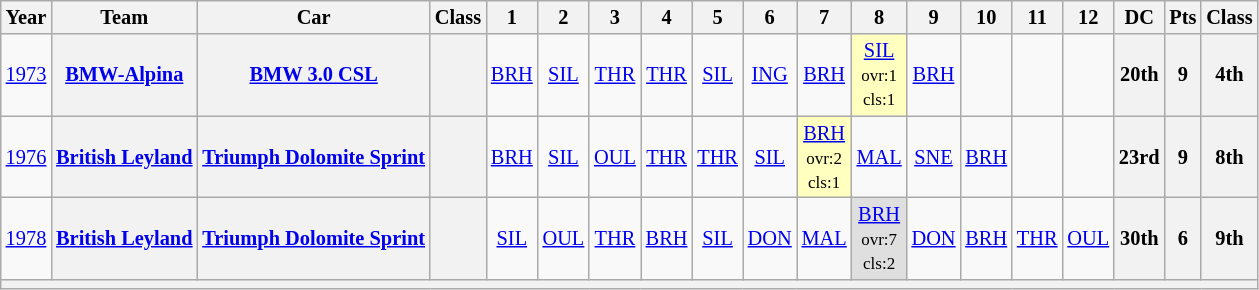<table class="wikitable" style="text-align:center; font-size:85%">
<tr>
<th>Year</th>
<th>Team</th>
<th>Car</th>
<th>Class</th>
<th>1</th>
<th>2</th>
<th>3</th>
<th>4</th>
<th>5</th>
<th>6</th>
<th>7</th>
<th>8</th>
<th>9</th>
<th>10</th>
<th>11</th>
<th>12</th>
<th>DC</th>
<th>Pts</th>
<th>Class</th>
</tr>
<tr>
<td><a href='#'>1973</a></td>
<th><a href='#'>BMW-Alpina</a></th>
<th><a href='#'>BMW 3.0 CSL</a></th>
<th><span></span></th>
<td><a href='#'>BRH</a></td>
<td><a href='#'>SIL</a></td>
<td><a href='#'>THR</a></td>
<td><a href='#'>THR</a></td>
<td><a href='#'>SIL</a></td>
<td><a href='#'>ING</a></td>
<td><a href='#'>BRH</a></td>
<td style="background:#FFFFBF;"><a href='#'>SIL</a><br><small>ovr:1<br>cls:1</small></td>
<td><a href='#'>BRH</a></td>
<td></td>
<td></td>
<td></td>
<th>20th</th>
<th>9</th>
<th>4th</th>
</tr>
<tr>
<td><a href='#'>1976</a></td>
<th><a href='#'>British Leyland</a></th>
<th><a href='#'>Triumph Dolomite Sprint</a></th>
<th><span></span></th>
<td><a href='#'>BRH</a></td>
<td><a href='#'>SIL</a></td>
<td><a href='#'>OUL</a></td>
<td><a href='#'>THR</a></td>
<td><a href='#'>THR</a></td>
<td><a href='#'>SIL</a></td>
<td style="background:#FFFFBF;"><a href='#'>BRH</a><br><small>ovr:2<br>cls:1</small></td>
<td><a href='#'>MAL</a></td>
<td><a href='#'>SNE</a></td>
<td><a href='#'>BRH</a></td>
<td></td>
<td></td>
<th>23rd</th>
<th>9</th>
<th>8th</th>
</tr>
<tr>
<td><a href='#'>1978</a></td>
<th><a href='#'>British Leyland</a></th>
<th><a href='#'>Triumph Dolomite Sprint</a></th>
<th><span></span></th>
<td><a href='#'>SIL</a></td>
<td><a href='#'>OUL</a></td>
<td><a href='#'>THR</a></td>
<td><a href='#'>BRH</a></td>
<td><a href='#'>SIL</a></td>
<td><a href='#'>DON</a></td>
<td><a href='#'>MAL</a></td>
<td style="background:#DFDFDF;"><a href='#'>BRH</a><br><small>ovr:7<br>cls:2</small></td>
<td><a href='#'>DON</a></td>
<td><a href='#'>BRH</a></td>
<td><a href='#'>THR</a></td>
<td><a href='#'>OUL</a></td>
<th>30th</th>
<th>6</th>
<th>9th</th>
</tr>
<tr>
<th colspan="19"></th>
</tr>
</table>
